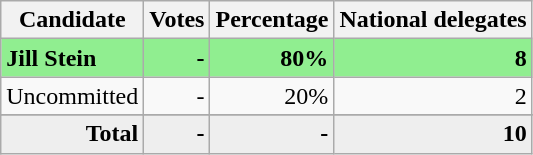<table class="wikitable" style="text-align:right;">
<tr>
<th>Candidate</th>
<th>Votes</th>
<th>Percentage</th>
<th>National delegates</th>
</tr>
<tr style="background:lightgreen;">
<td style="text-align:left;"><strong>Jill Stein</strong></td>
<td><strong>-</strong></td>
<td><strong>80%</strong></td>
<td><strong>8</strong></td>
</tr>
<tr>
<td style="text-align:left;">Uncommitted</td>
<td>-</td>
<td>20%</td>
<td>2</td>
</tr>
<tr>
</tr>
<tr style="background:#eee;">
<td style="margin-right:0.50px"><strong>Total</strong></td>
<td style="margin-right:0.50px"><strong>-</strong></td>
<td style="margin-right:0.50px"><strong>-</strong></td>
<td style="margin-right:0.50px"><strong>10</strong></td>
</tr>
</table>
